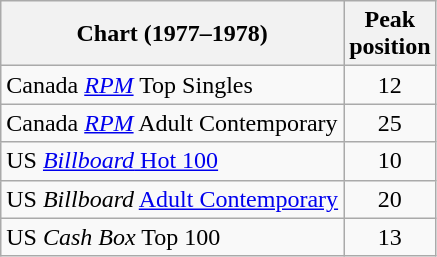<table class="wikitable sortable">
<tr>
<th>Chart (1977–1978)</th>
<th>Peak<br>position</th>
</tr>
<tr>
<td>Canada <em><a href='#'>RPM</a></em> Top Singles</td>
<td style="text-align:center;">12</td>
</tr>
<tr>
<td>Canada <em><a href='#'>RPM</a></em> Adult Contemporary</td>
<td style="text-align:center;">25</td>
</tr>
<tr>
<td>US <a href='#'><em>Billboard</em> Hot 100</a></td>
<td style="text-align:center;">10</td>
</tr>
<tr>
<td>US <em>Billboard</em> <a href='#'>Adult Contemporary</a></td>
<td style="text-align:center;">20</td>
</tr>
<tr>
<td>US <em>Cash Box</em> Top 100</td>
<td style="text-align:center;">13</td>
</tr>
</table>
